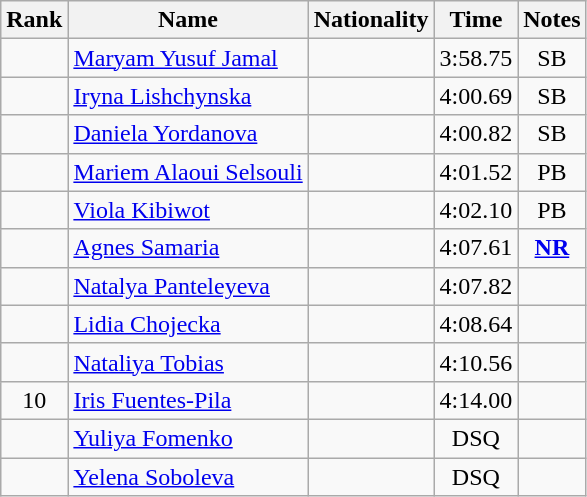<table class="wikitable sortable" style="text-align:center">
<tr>
<th>Rank</th>
<th>Name</th>
<th>Nationality</th>
<th>Time</th>
<th>Notes</th>
</tr>
<tr>
<td></td>
<td align=left><a href='#'>Maryam Yusuf Jamal</a></td>
<td align=left></td>
<td>3:58.75</td>
<td>SB</td>
</tr>
<tr>
<td></td>
<td align=left><a href='#'>Iryna Lishchynska</a></td>
<td align=left></td>
<td>4:00.69</td>
<td>SB</td>
</tr>
<tr>
<td></td>
<td align=left><a href='#'>Daniela Yordanova</a></td>
<td align=left></td>
<td>4:00.82</td>
<td>SB</td>
</tr>
<tr>
<td></td>
<td align=left><a href='#'>Mariem Alaoui Selsouli</a></td>
<td align=left></td>
<td>4:01.52</td>
<td>PB</td>
</tr>
<tr>
<td></td>
<td align=left><a href='#'>Viola Kibiwot</a></td>
<td align=left></td>
<td>4:02.10</td>
<td>PB</td>
</tr>
<tr>
<td></td>
<td align=left><a href='#'>Agnes Samaria</a></td>
<td align=left></td>
<td>4:07.61</td>
<td><strong><a href='#'>NR</a></strong></td>
</tr>
<tr>
<td></td>
<td align=left><a href='#'>Natalya Panteleyeva</a></td>
<td align=left></td>
<td>4:07.82</td>
<td></td>
</tr>
<tr>
<td></td>
<td align=left><a href='#'>Lidia Chojecka</a></td>
<td align=left></td>
<td>4:08.64</td>
<td></td>
</tr>
<tr>
<td></td>
<td align=left><a href='#'>Nataliya Tobias</a></td>
<td align=left></td>
<td>4:10.56</td>
<td></td>
</tr>
<tr>
<td>10</td>
<td align=left><a href='#'>Iris Fuentes-Pila</a></td>
<td align=left></td>
<td>4:14.00</td>
<td></td>
</tr>
<tr>
<td></td>
<td align=left><a href='#'>Yuliya Fomenko</a></td>
<td align=left></td>
<td>DSQ</td>
<td></td>
</tr>
<tr>
<td></td>
<td align=left><a href='#'>Yelena Soboleva</a></td>
<td align=left></td>
<td>DSQ</td>
<td></td>
</tr>
</table>
